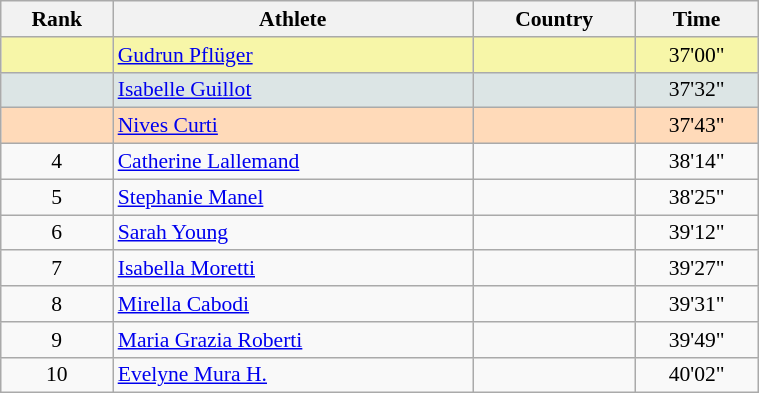<table class="wikitable" width=40% style="font-size:90%; text-align:center;">
<tr>
<th>Rank</th>
<th>Athlete</th>
<th>Country</th>
<th>Time</th>
</tr>
<tr bgcolor="#F7F6A8">
<td></td>
<td align=left><a href='#'>Gudrun Pflüger</a></td>
<td align=left></td>
<td>37'00"</td>
</tr>
<tr bgcolor="#DCE5E5">
<td></td>
<td align=left><a href='#'>Isabelle Guillot</a></td>
<td align=left></td>
<td>37'32"</td>
</tr>
<tr bgcolor="#FFDAB9">
<td></td>
<td align=left><a href='#'>Nives Curti</a></td>
<td align=left></td>
<td>37'43"</td>
</tr>
<tr>
<td>4</td>
<td align=left><a href='#'>Catherine Lallemand</a></td>
<td align=left></td>
<td>38'14"</td>
</tr>
<tr>
<td>5</td>
<td align=left><a href='#'>Stephanie Manel</a></td>
<td align=left></td>
<td>38'25"</td>
</tr>
<tr>
<td>6</td>
<td align=left><a href='#'>Sarah Young</a></td>
<td align=left></td>
<td>39'12"</td>
</tr>
<tr>
<td>7</td>
<td align=left><a href='#'>Isabella Moretti</a></td>
<td align=left></td>
<td>39'27"</td>
</tr>
<tr>
<td>8</td>
<td align=left><a href='#'>Mirella Cabodi</a></td>
<td align=left></td>
<td>39'31"</td>
</tr>
<tr>
<td>9</td>
<td align=left><a href='#'>Maria Grazia Roberti</a></td>
<td align=left></td>
<td>39'49"</td>
</tr>
<tr>
<td>10</td>
<td align=left><a href='#'>Evelyne Mura H.</a></td>
<td align=left></td>
<td>40'02"</td>
</tr>
</table>
